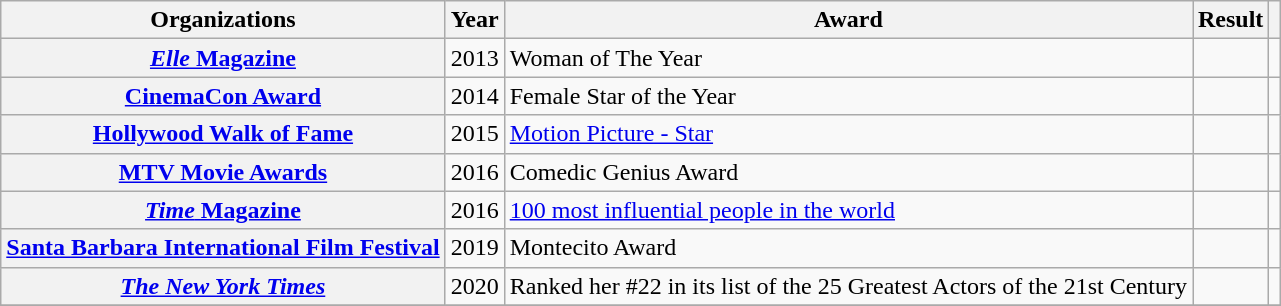<table class= "wikitable plainrowheaders sortable">
<tr>
<th scope="col">Organizations</th>
<th scope="col">Year</th>
<th scope="col">Award</th>
<th scope="col">Result</th>
<th scope="col" class="unsortable"></th>
</tr>
<tr>
<th scope="row" rowspan="1"><a href='#'><em>Elle</em> Magazine</a></th>
<td>2013</td>
<td>Woman of The Year</td>
<td></td>
<td align="center"></td>
</tr>
<tr>
<th scope="row" rowspan="1"><a href='#'>CinemaCon Award</a></th>
<td>2014</td>
<td>Female Star of the Year</td>
<td></td>
<td align="center"></td>
</tr>
<tr>
<th scope="row" rowspan="1"><a href='#'>Hollywood Walk of Fame</a></th>
<td>2015</td>
<td><a href='#'>Motion Picture - Star</a></td>
<td></td>
<td align="center"></td>
</tr>
<tr>
<th scope="row" rowspan="1"><a href='#'>MTV Movie Awards</a></th>
<td>2016</td>
<td>Comedic Genius Award</td>
<td></td>
<td align="center"></td>
</tr>
<tr>
<th scope="row" rowspan="1"><a href='#'><em>Time</em> Magazine</a></th>
<td>2016</td>
<td><a href='#'>100 most influential people in the world</a></td>
<td></td>
<td></td>
</tr>
<tr>
<th scope="row" rowspan="1"><a href='#'>Santa Barbara International Film Festival</a></th>
<td>2019</td>
<td>Montecito Award</td>
<td></td>
<td align="center"></td>
</tr>
<tr>
<th scope="row" rowspan="1"><em><a href='#'>The New York Times</a></em></th>
<td>2020</td>
<td>Ranked her #22 in its list of the 25 Greatest Actors of the 21st Century</td>
<td></td>
<td></td>
</tr>
<tr>
</tr>
</table>
